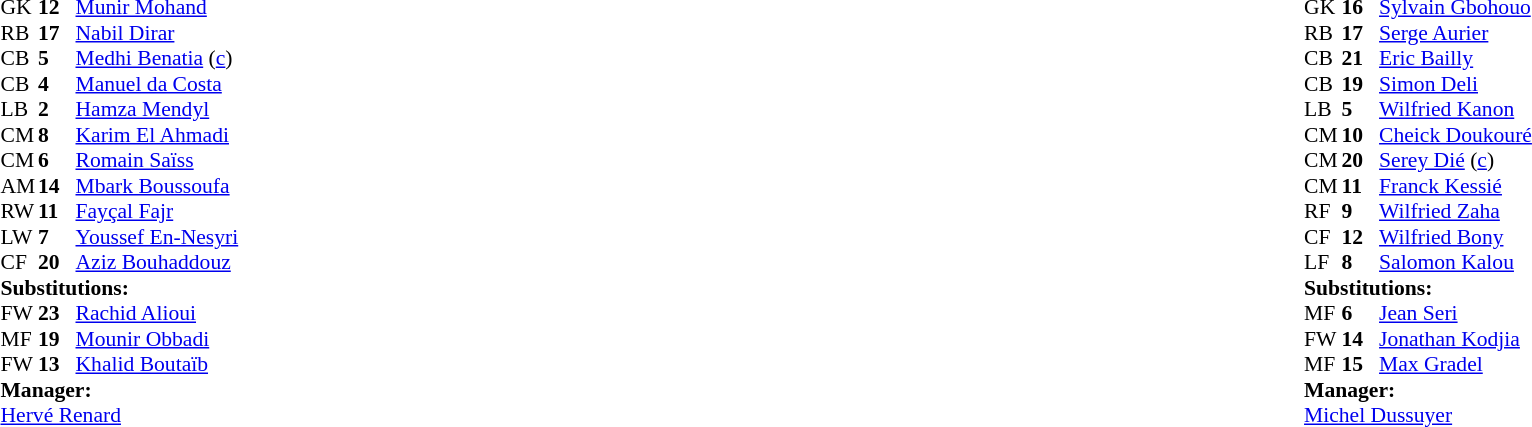<table width="100%">
<tr>
<td valign="top" width="40%"><br><table style="font-size:90%" cellspacing="0" cellpadding="0">
<tr>
<th width=25></th>
<th width=25></th>
</tr>
<tr>
<td>GK</td>
<td><strong>12</strong></td>
<td><a href='#'>Munir Mohand</a></td>
<td></td>
</tr>
<tr>
<td>RB</td>
<td><strong>17</strong></td>
<td><a href='#'>Nabil Dirar</a></td>
</tr>
<tr>
<td>CB</td>
<td><strong>5</strong></td>
<td><a href='#'>Medhi Benatia</a> (<a href='#'>c</a>)</td>
<td></td>
</tr>
<tr>
<td>CB</td>
<td><strong>4</strong></td>
<td><a href='#'>Manuel da Costa</a></td>
</tr>
<tr>
<td>LB</td>
<td><strong>2</strong></td>
<td><a href='#'>Hamza Mendyl</a></td>
</tr>
<tr>
<td>CM</td>
<td><strong>8</strong></td>
<td><a href='#'>Karim El Ahmadi</a></td>
<td></td>
</tr>
<tr>
<td>CM</td>
<td><strong>6</strong></td>
<td><a href='#'>Romain Saïss</a></td>
</tr>
<tr>
<td>AM</td>
<td><strong>14</strong></td>
<td><a href='#'>Mbark Boussoufa</a></td>
</tr>
<tr>
<td>RW</td>
<td><strong>11</strong></td>
<td><a href='#'>Fayçal Fajr</a></td>
<td></td>
<td></td>
</tr>
<tr>
<td>LW</td>
<td><strong>7</strong></td>
<td><a href='#'>Youssef En-Nesyri</a></td>
</tr>
<tr>
<td>CF</td>
<td><strong>20</strong></td>
<td><a href='#'>Aziz Bouhaddouz</a></td>
<td></td>
<td></td>
</tr>
<tr>
<td colspan=3><strong>Substitutions:</strong></td>
</tr>
<tr>
<td>FW</td>
<td><strong>23</strong></td>
<td><a href='#'>Rachid Alioui</a></td>
<td></td>
<td> </td>
</tr>
<tr>
<td>MF</td>
<td><strong>19</strong></td>
<td><a href='#'>Mounir Obbadi</a></td>
<td></td>
<td></td>
</tr>
<tr>
<td>FW</td>
<td><strong>13</strong></td>
<td><a href='#'>Khalid Boutaïb</a></td>
<td></td>
<td></td>
</tr>
<tr>
<td colspan=3><strong>Manager:</strong></td>
</tr>
<tr>
<td colspan=3> <a href='#'>Hervé Renard</a></td>
</tr>
</table>
</td>
<td valign="top"></td>
<td valign="top" width="50%"><br><table style="font-size:90%; margin:auto" cellspacing="0" cellpadding="0">
<tr>
<th width=25></th>
<th width=25></th>
</tr>
<tr>
<td>GK</td>
<td><strong>16</strong></td>
<td><a href='#'>Sylvain Gbohouo</a></td>
</tr>
<tr>
<td>RB</td>
<td><strong>17</strong></td>
<td><a href='#'>Serge Aurier</a></td>
</tr>
<tr>
<td>CB</td>
<td><strong>21</strong></td>
<td><a href='#'>Eric Bailly</a></td>
<td></td>
</tr>
<tr>
<td>CB</td>
<td><strong>19</strong></td>
<td><a href='#'>Simon Deli</a></td>
</tr>
<tr>
<td>LB</td>
<td><strong>5</strong></td>
<td><a href='#'>Wilfried Kanon</a></td>
</tr>
<tr>
<td>CM</td>
<td><strong>10</strong></td>
<td><a href='#'>Cheick Doukouré</a></td>
<td></td>
<td></td>
</tr>
<tr>
<td>CM</td>
<td><strong>20</strong></td>
<td><a href='#'>Serey Dié</a> (<a href='#'>c</a>)</td>
</tr>
<tr>
<td>CM</td>
<td><strong>11</strong></td>
<td><a href='#'>Franck Kessié</a></td>
<td></td>
<td></td>
</tr>
<tr>
<td>RF</td>
<td><strong>9</strong></td>
<td><a href='#'>Wilfried Zaha</a></td>
<td></td>
<td></td>
</tr>
<tr>
<td>CF</td>
<td><strong>12</strong></td>
<td><a href='#'>Wilfried Bony</a></td>
</tr>
<tr>
<td>LF</td>
<td><strong>8</strong></td>
<td><a href='#'>Salomon Kalou</a></td>
</tr>
<tr>
<td colspan=3><strong>Substitutions:</strong></td>
</tr>
<tr>
<td>MF</td>
<td><strong>6</strong></td>
<td><a href='#'>Jean Seri</a></td>
<td></td>
<td></td>
</tr>
<tr>
<td>FW</td>
<td><strong>14</strong></td>
<td><a href='#'>Jonathan Kodjia</a></td>
<td></td>
<td></td>
</tr>
<tr>
<td>MF</td>
<td><strong>15</strong></td>
<td><a href='#'>Max Gradel</a></td>
<td></td>
<td></td>
</tr>
<tr>
<td colspan=3><strong>Manager:</strong></td>
</tr>
<tr>
<td colspan=3> <a href='#'>Michel Dussuyer</a></td>
</tr>
</table>
</td>
</tr>
</table>
